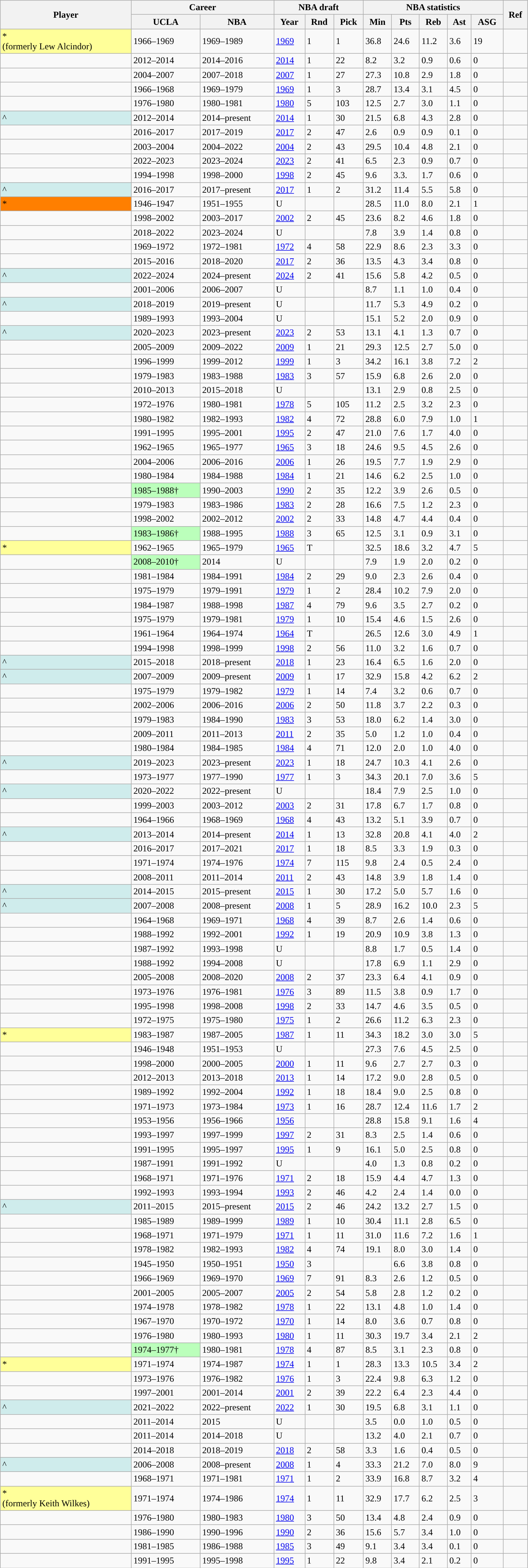<table class="wikitable sortable" style="width:74%;">
<tr>
<th rowspan=2 style="background-color:#">Player</th>
<th colspan=2 style="background-color:#">Career</th>
<th colspan=3 style="background-color:#">NBA draft</th>
<th colspan=5 style="background-color:#">NBA statistics</th>
<th class="unsortable" rowspan=2 style="background-color:#">Ref</th>
</tr>
<tr>
<th style="background-color:#">UCLA</th>
<th style="background-color:#">NBA</th>
<th data-sort-type="number" style="background-color:#">Year</th>
<th data-sort-type="number" style="background-color:#">Rnd</th>
<th data-sort-type="number" style="background-color:#">Pick</th>
<th data-sort-type="number" style="background-color:#">Min</th>
<th data-sort-type="number" style="background-color:#">Pts</th>
<th data-sort-type="number" style="background-color:#">Reb</th>
<th data-sort-type="number" style="background-color:#">Ast</th>
<th data-sort-type="number" style="background-color:#">ASG</th>
</tr>
<tr>
<td bgcolor="FFFF99">*<br>(formerly Lew Alcindor)</td>
<td>1966–1969</td>
<td>1969–1989</td>
<td><a href='#'>1969</a></td>
<td>1</td>
<td>1</td>
<td>36.8</td>
<td>24.6</td>
<td>11.2</td>
<td>3.6</td>
<td>19</td>
<td align=center></td>
</tr>
<tr>
<td></td>
<td>2012–2014</td>
<td>2014–2016</td>
<td><a href='#'>2014</a></td>
<td>1</td>
<td>22</td>
<td>8.2</td>
<td>3.2</td>
<td>0.9</td>
<td>0.6</td>
<td>0</td>
<td align=center></td>
</tr>
<tr>
<td></td>
<td>2004–2007</td>
<td>2007–2018</td>
<td><a href='#'>2007</a></td>
<td>1</td>
<td>27</td>
<td>27.3</td>
<td>10.8</td>
<td>2.9</td>
<td>1.8</td>
<td>0</td>
<td align=center></td>
</tr>
<tr>
<td></td>
<td>1966–1968</td>
<td>1969–1979</td>
<td><a href='#'>1969</a></td>
<td>1</td>
<td>3</td>
<td>28.7</td>
<td>13.4</td>
<td>3.1</td>
<td>4.5</td>
<td>0</td>
<td align=center></td>
</tr>
<tr>
<td></td>
<td>1976–1980</td>
<td>1980–1981</td>
<td><a href='#'>1980</a></td>
<td>5</td>
<td>103</td>
<td>12.5</td>
<td>2.7</td>
<td>3.0</td>
<td>1.1</td>
<td>0</td>
<td align=center></td>
</tr>
<tr>
<td bgcolor="#CFECEC">^</td>
<td>2012–2014</td>
<td>2014–present</td>
<td><a href='#'>2014</a></td>
<td>1</td>
<td>30</td>
<td>21.5</td>
<td>6.8</td>
<td>4.3</td>
<td>2.8</td>
<td>0</td>
<td align=center></td>
</tr>
<tr>
<td></td>
<td>2016–2017</td>
<td>2017–2019</td>
<td><a href='#'>2017</a></td>
<td>2</td>
<td>47</td>
<td>2.6</td>
<td>0.9</td>
<td>0.9</td>
<td>0.1</td>
<td>0</td>
<td align=center></td>
</tr>
<tr>
<td></td>
<td>2003–2004</td>
<td>2004–2022</td>
<td><a href='#'>2004</a></td>
<td>2</td>
<td>43</td>
<td>29.5</td>
<td>10.4</td>
<td>4.8</td>
<td>2.1</td>
<td>0</td>
<td align=center></td>
</tr>
<tr>
<td></td>
<td>2022–2023</td>
<td>2023–2024</td>
<td><a href='#'>2023</a></td>
<td>2</td>
<td>41</td>
<td>6.5</td>
<td>2.3</td>
<td>0.9</td>
<td>0.7</td>
<td>0</td>
<td align=center></td>
</tr>
<tr>
<td></td>
<td>1994–1998</td>
<td>1998–2000</td>
<td><a href='#'>1998</a></td>
<td>2</td>
<td>45</td>
<td>9.6</td>
<td>3.3.</td>
<td>1.7</td>
<td>0.6</td>
<td>0</td>
<td align=center></td>
</tr>
<tr>
<td bgcolor="#CFECEC">^</td>
<td>2016–2017</td>
<td>2017–present</td>
<td><a href='#'>2017</a></td>
<td>1</td>
<td>2</td>
<td>31.2</td>
<td>11.4</td>
<td>5.5</td>
<td>5.8</td>
<td>0</td>
<td align=center></td>
</tr>
<tr>
<td bgcolor="FF7F00">*</td>
<td>1946–1947</td>
<td>1951–1955</td>
<td>U</td>
<td></td>
<td></td>
<td>28.5</td>
<td>11.0</td>
<td>8.0</td>
<td>2.1</td>
<td>1</td>
<td align=center></td>
</tr>
<tr>
<td></td>
<td>1998–2002</td>
<td>2003–2017</td>
<td><a href='#'>2002</a></td>
<td>2</td>
<td>45</td>
<td>23.6</td>
<td>8.2</td>
<td>4.6</td>
<td>1.8</td>
<td>0</td>
<td align=center></td>
</tr>
<tr>
<td></td>
<td>2018–2022</td>
<td>2023–2024</td>
<td>U</td>
<td></td>
<td></td>
<td>7.8</td>
<td>3.9</td>
<td>1.4</td>
<td>0.8</td>
<td>0</td>
<td align=center></td>
</tr>
<tr>
<td></td>
<td>1969–1972</td>
<td>1972–1981</td>
<td><a href='#'>1972</a></td>
<td>4</td>
<td>58</td>
<td>22.9</td>
<td>8.6</td>
<td>2.3</td>
<td>3.3</td>
<td>0</td>
<td align=center></td>
</tr>
<tr>
<td></td>
<td>2015–2016</td>
<td>2018–2020</td>
<td><a href='#'>2017</a></td>
<td>2</td>
<td>36</td>
<td>13.5</td>
<td>4.3</td>
<td>3.4</td>
<td>0.8</td>
<td>0</td>
<td align=center></td>
</tr>
<tr>
<td bgcolor="#CFECEC">^</td>
<td>2022–2024</td>
<td>2024–present</td>
<td><a href='#'>2024</a></td>
<td>2</td>
<td>41</td>
<td>15.6</td>
<td>5.8</td>
<td>4.2</td>
<td>0.5</td>
<td>0</td>
<td align=center></td>
</tr>
<tr>
<td></td>
<td>2001–2006</td>
<td>2006–2007</td>
<td>U</td>
<td></td>
<td></td>
<td>8.7</td>
<td>1.1</td>
<td>1.0</td>
<td>0.4</td>
<td>0</td>
<td align=center></td>
</tr>
<tr>
<td bgcolor="#CFECEC">^</td>
<td>2018–2019</td>
<td>2019–present</td>
<td>U</td>
<td></td>
<td></td>
<td>11.7</td>
<td>5.3</td>
<td>4.9</td>
<td>0.2</td>
<td>0</td>
<td align=center></td>
</tr>
<tr>
<td></td>
<td>1989–1993</td>
<td>1993–2004</td>
<td>U</td>
<td></td>
<td></td>
<td>15.1</td>
<td>5.2</td>
<td>2.0</td>
<td>0.9</td>
<td>0</td>
<td align=center></td>
</tr>
<tr>
<td bgcolor="#CFECEC">^</td>
<td>2020–2023</td>
<td>2023–present</td>
<td><a href='#'>2023</a></td>
<td>2</td>
<td>53</td>
<td>13.1</td>
<td>4.1</td>
<td>1.3</td>
<td>0.7</td>
<td>0</td>
<td align=center></td>
</tr>
<tr>
<td></td>
<td>2005–2009</td>
<td>2009–2022</td>
<td><a href='#'>2009</a></td>
<td>1</td>
<td>21</td>
<td>29.3</td>
<td>12.5</td>
<td>2.7</td>
<td>5.0</td>
<td>0</td>
<td align=center></td>
</tr>
<tr>
<td></td>
<td>1996–1999</td>
<td>1999–2012</td>
<td><a href='#'>1999</a></td>
<td>1</td>
<td>3</td>
<td>34.2</td>
<td>16.1</td>
<td>3.8</td>
<td>7.2</td>
<td>2</td>
<td align=center></td>
</tr>
<tr>
<td></td>
<td>1979–1983</td>
<td>1983–1988</td>
<td><a href='#'>1983</a></td>
<td>3</td>
<td>57</td>
<td>15.9</td>
<td>6.8</td>
<td>2.6</td>
<td>2.0</td>
<td>0</td>
<td align=center></td>
</tr>
<tr>
<td></td>
<td>2010–2013</td>
<td>2015–2018</td>
<td>U</td>
<td></td>
<td></td>
<td>13.1</td>
<td>2.9</td>
<td>0.8</td>
<td>2.5</td>
<td>0</td>
<td align=center></td>
</tr>
<tr>
<td></td>
<td>1972–1976</td>
<td>1980–1981</td>
<td><a href='#'>1978</a></td>
<td>5</td>
<td>105</td>
<td>11.2</td>
<td>2.5</td>
<td>3.2</td>
<td>2.3</td>
<td>0</td>
<td align=center></td>
</tr>
<tr>
<td></td>
<td>1980–1982</td>
<td>1982–1993</td>
<td><a href='#'>1982</a></td>
<td>4</td>
<td>72</td>
<td>28.8</td>
<td>6.0</td>
<td>7.9</td>
<td>1.0</td>
<td>1</td>
<td align=center></td>
</tr>
<tr>
<td></td>
<td>1991–1995</td>
<td>1995–2001</td>
<td><a href='#'>1995</a></td>
<td>2</td>
<td>47</td>
<td>21.0</td>
<td>7.6</td>
<td>1.7</td>
<td>4.0</td>
<td>0</td>
<td align=center></td>
</tr>
<tr>
<td></td>
<td>1962–1965</td>
<td>1965–1977</td>
<td><a href='#'>1965</a></td>
<td>3</td>
<td>18</td>
<td>24.6</td>
<td>9.5</td>
<td>4.5</td>
<td>2.6</td>
<td>0</td>
<td align=center></td>
</tr>
<tr>
<td></td>
<td>2004–2006</td>
<td>2006–2016</td>
<td><a href='#'>2006</a></td>
<td>1</td>
<td>26</td>
<td>19.5</td>
<td>7.7</td>
<td>1.9</td>
<td>2.9</td>
<td>0</td>
<td align=center></td>
</tr>
<tr>
<td></td>
<td>1980–1984</td>
<td>1984–1988</td>
<td><a href='#'>1984</a></td>
<td>1</td>
<td>21</td>
<td>14.6</td>
<td>6.2</td>
<td>2.5</td>
<td>1.0</td>
<td>0</td>
<td align=center></td>
</tr>
<tr>
<td></td>
<td bgcolor="#BFB">1985–1988†</td>
<td>1990–2003</td>
<td><a href='#'>1990</a></td>
<td>2</td>
<td>35</td>
<td>12.2</td>
<td>3.9</td>
<td>2.6</td>
<td>0.5</td>
<td>0</td>
<td align=center></td>
</tr>
<tr>
<td></td>
<td>1979–1983</td>
<td>1983–1986</td>
<td><a href='#'>1983</a></td>
<td>2</td>
<td>28</td>
<td>16.6</td>
<td>7.5</td>
<td>1.2</td>
<td>2.3</td>
<td>0</td>
<td align=center></td>
</tr>
<tr>
<td></td>
<td>1998–2002</td>
<td>2002–2012</td>
<td><a href='#'>2002</a></td>
<td>2</td>
<td>33</td>
<td>14.8</td>
<td>4.7</td>
<td>4.4</td>
<td>0.4</td>
<td>0</td>
<td align=center></td>
</tr>
<tr>
<td></td>
<td bgcolor="#BFB">1983–1986†</td>
<td>1988–1995</td>
<td><a href='#'>1988</a></td>
<td>3</td>
<td>65</td>
<td>12.5</td>
<td>3.1</td>
<td>0.9</td>
<td>3.1</td>
<td>0</td>
<td align=center></td>
</tr>
<tr>
<td bgcolor="FFFF99">*</td>
<td>1962–1965</td>
<td>1965–1979</td>
<td><a href='#'>1965</a></td>
<td>T</td>
<td></td>
<td>32.5</td>
<td>18.6</td>
<td>3.2</td>
<td>4.7</td>
<td>5</td>
<td align=center></td>
</tr>
<tr>
<td></td>
<td bgcolor="#BFB">2008–2010†</td>
<td>2014</td>
<td>U</td>
<td></td>
<td></td>
<td>7.9</td>
<td>1.9</td>
<td>2.0</td>
<td>0.2</td>
<td>0</td>
<td align=center></td>
</tr>
<tr>
<td></td>
<td>1981–1984</td>
<td>1984–1991</td>
<td><a href='#'>1984</a></td>
<td>2</td>
<td>29</td>
<td>9.0</td>
<td>2.3</td>
<td>2.6</td>
<td>0.4</td>
<td>0</td>
<td align=center></td>
</tr>
<tr>
<td></td>
<td>1975–1979</td>
<td>1979–1991</td>
<td><a href='#'>1979</a></td>
<td>1</td>
<td>2</td>
<td>28.4</td>
<td>10.2</td>
<td>7.9</td>
<td>2.0</td>
<td>0</td>
<td align=center></td>
</tr>
<tr>
<td></td>
<td>1984–1987</td>
<td>1988–1998</td>
<td><a href='#'>1987</a></td>
<td>4</td>
<td>79</td>
<td>9.6</td>
<td>3.5</td>
<td>2.7</td>
<td>0.2</td>
<td>0</td>
<td align=center></td>
</tr>
<tr>
<td></td>
<td>1975–1979</td>
<td>1979–1981</td>
<td><a href='#'>1979</a></td>
<td>1</td>
<td>10</td>
<td>15.4</td>
<td>4.6</td>
<td>1.5</td>
<td>2.6</td>
<td>0</td>
<td align=center></td>
</tr>
<tr>
<td></td>
<td>1961–1964</td>
<td>1964–1974</td>
<td><a href='#'>1964</a></td>
<td>T</td>
<td></td>
<td>26.5</td>
<td>12.6</td>
<td>3.0</td>
<td>4.9</td>
<td>1</td>
<td align=center></td>
</tr>
<tr>
<td></td>
<td>1994–1998</td>
<td>1998–1999</td>
<td><a href='#'>1998</a></td>
<td>2</td>
<td>56</td>
<td>11.0</td>
<td>3.2</td>
<td>1.6</td>
<td>0.7</td>
<td>0</td>
<td align=center></td>
</tr>
<tr>
<td bgcolor="#CFECEC">^</td>
<td>2015–2018</td>
<td>2018–present</td>
<td><a href='#'>2018</a></td>
<td>1</td>
<td>23</td>
<td>16.4</td>
<td>6.5</td>
<td>1.6</td>
<td>2.0</td>
<td>0</td>
<td align=center></td>
</tr>
<tr>
<td bgcolor="#CFECEC">^</td>
<td>2007–2009</td>
<td>2009–present</td>
<td><a href='#'>2009</a></td>
<td>1</td>
<td>17</td>
<td>32.9</td>
<td>15.8</td>
<td>4.2</td>
<td>6.2</td>
<td>2</td>
<td align=center></td>
</tr>
<tr>
<td></td>
<td>1975–1979</td>
<td>1979–1982</td>
<td><a href='#'>1979</a></td>
<td>1</td>
<td>14</td>
<td>7.4</td>
<td>3.2</td>
<td>0.6</td>
<td>0.7</td>
<td>0</td>
<td align=center></td>
</tr>
<tr>
<td></td>
<td>2002–2006</td>
<td>2006–2016</td>
<td><a href='#'>2006</a></td>
<td>2</td>
<td>50</td>
<td>11.8</td>
<td>3.7</td>
<td>2.2</td>
<td>0.3</td>
<td>0</td>
<td align=center></td>
</tr>
<tr>
<td></td>
<td>1979–1983</td>
<td>1984–1990</td>
<td><a href='#'>1983</a></td>
<td>3</td>
<td>53</td>
<td>18.0</td>
<td>6.2</td>
<td>1.4</td>
<td>3.0</td>
<td>0</td>
<td align=center></td>
</tr>
<tr>
<td></td>
<td>2009–2011</td>
<td>2011–2013</td>
<td><a href='#'>2011</a></td>
<td>2</td>
<td>35</td>
<td>5.0</td>
<td>1.2</td>
<td>1.0</td>
<td>0.4</td>
<td>0</td>
<td align=center></td>
</tr>
<tr>
<td></td>
<td>1980–1984</td>
<td>1984–1985</td>
<td><a href='#'>1984</a></td>
<td>4</td>
<td>71</td>
<td>12.0</td>
<td>2.0</td>
<td>1.0</td>
<td>4.0</td>
<td>0</td>
<td align=center></td>
</tr>
<tr>
<td bgcolor="#CFECEC">^</td>
<td>2019–2023</td>
<td>2023–present</td>
<td><a href='#'>2023</a></td>
<td>1</td>
<td>18</td>
<td>24.7</td>
<td>10.3</td>
<td>4.1</td>
<td>2.6</td>
<td>0</td>
<td align=center></td>
</tr>
<tr>
<td></td>
<td>1973–1977</td>
<td>1977–1990</td>
<td><a href='#'>1977</a></td>
<td>1</td>
<td>3</td>
<td>34.3</td>
<td>20.1</td>
<td>7.0</td>
<td>3.6</td>
<td>5</td>
<td align=center></td>
</tr>
<tr>
<td bgcolor="#CFECEC">^</td>
<td>2020–2022</td>
<td>2022–present</td>
<td>U</td>
<td></td>
<td></td>
<td>18.4</td>
<td>7.9</td>
<td>2.5</td>
<td>1.0</td>
<td>0</td>
<td align=center></td>
</tr>
<tr>
<td></td>
<td>1999–2003</td>
<td>2003–2012</td>
<td><a href='#'>2003</a></td>
<td>2</td>
<td>31</td>
<td>17.8</td>
<td>6.7</td>
<td>1.7</td>
<td>0.8</td>
<td>0</td>
<td align=center></td>
</tr>
<tr>
<td></td>
<td>1964–1966</td>
<td>1968–1969</td>
<td><a href='#'>1968</a></td>
<td>4</td>
<td>43</td>
<td>13.2</td>
<td>5.1</td>
<td>3.9</td>
<td>0.7</td>
<td>0</td>
<td align=center></td>
</tr>
<tr>
<td bgcolor="#CFECEC">^</td>
<td>2013–2014</td>
<td>2014–present</td>
<td><a href='#'>2014</a></td>
<td>1</td>
<td>13</td>
<td>32.8</td>
<td>20.8</td>
<td>4.1</td>
<td>4.0</td>
<td>2</td>
<td align=center></td>
</tr>
<tr>
<td></td>
<td>2016–2017</td>
<td>2017–2021</td>
<td><a href='#'>2017</a></td>
<td>1</td>
<td>18</td>
<td>8.5</td>
<td>3.3</td>
<td>1.9</td>
<td>0.3</td>
<td>0</td>
<td align=center></td>
</tr>
<tr>
<td></td>
<td>1971–1974</td>
<td>1974–1976</td>
<td><a href='#'>1974</a></td>
<td>7</td>
<td>115</td>
<td>9.8</td>
<td>2.4</td>
<td>0.5</td>
<td>2.4</td>
<td>0</td>
<td align=center></td>
</tr>
<tr>
<td></td>
<td>2008–2011</td>
<td>2011–2014</td>
<td><a href='#'>2011</a></td>
<td>2</td>
<td>43</td>
<td>14.8</td>
<td>3.9</td>
<td>1.8</td>
<td>1.4</td>
<td>0</td>
<td align=center></td>
</tr>
<tr>
<td bgcolor="#CFECEC">^</td>
<td>2014–2015</td>
<td>2015–present</td>
<td><a href='#'>2015</a></td>
<td>1</td>
<td>30</td>
<td>17.2</td>
<td>5.0</td>
<td>5.7</td>
<td>1.6</td>
<td>0</td>
<td align=center></td>
</tr>
<tr>
<td bgcolor="#CFECEC">^</td>
<td>2007–2008</td>
<td>2008–present</td>
<td><a href='#'>2008</a></td>
<td>1</td>
<td>5</td>
<td>28.9</td>
<td>16.2</td>
<td>10.0</td>
<td>2.3</td>
<td>5</td>
<td align=center></td>
</tr>
<tr>
<td></td>
<td>1964–1968</td>
<td>1969–1971</td>
<td><a href='#'>1968</a></td>
<td>4</td>
<td>39</td>
<td>8.7</td>
<td>2.6</td>
<td>1.4</td>
<td>0.6</td>
<td>0</td>
<td align=center></td>
</tr>
<tr>
<td></td>
<td>1988–1992</td>
<td>1992–2001</td>
<td><a href='#'>1992</a></td>
<td>1</td>
<td>19</td>
<td>20.9</td>
<td>10.9</td>
<td>3.8</td>
<td>1.3</td>
<td>0</td>
<td align=center></td>
</tr>
<tr>
<td></td>
<td>1987–1992</td>
<td>1993–1998</td>
<td>U</td>
<td></td>
<td></td>
<td>8.8</td>
<td>1.7</td>
<td>0.5</td>
<td>1.4</td>
<td>0</td>
<td align=center></td>
</tr>
<tr>
<td></td>
<td>1988–1992</td>
<td>1994–2008</td>
<td>U</td>
<td></td>
<td></td>
<td>17.8</td>
<td>6.9</td>
<td>1.1</td>
<td>2.9</td>
<td>0</td>
<td align=center></td>
</tr>
<tr>
<td></td>
<td>2005–2008</td>
<td>2008–2020</td>
<td><a href='#'>2008</a></td>
<td>2</td>
<td>37</td>
<td>23.3</td>
<td>6.4</td>
<td>4.1</td>
<td>0.9</td>
<td>0</td>
<td align=center></td>
</tr>
<tr>
<td></td>
<td>1973–1976</td>
<td>1976–1981</td>
<td><a href='#'>1976</a></td>
<td>3</td>
<td>89</td>
<td>11.5</td>
<td>3.8</td>
<td>0.9</td>
<td>1.7</td>
<td>0</td>
<td align=center></td>
</tr>
<tr>
<td></td>
<td>1995–1998</td>
<td>1998–2008</td>
<td><a href='#'>1998</a></td>
<td>2</td>
<td>33</td>
<td>14.7</td>
<td>4.6</td>
<td>3.5</td>
<td>0.5</td>
<td>0</td>
<td align=center></td>
</tr>
<tr>
<td></td>
<td>1972–1975</td>
<td>1975–1980</td>
<td><a href='#'>1975</a></td>
<td>1</td>
<td>2</td>
<td>26.6</td>
<td>11.2</td>
<td>6.3</td>
<td>2.3</td>
<td>0</td>
<td align=center></td>
</tr>
<tr>
<td bgcolor="FFFF99">*</td>
<td>1983–1987</td>
<td>1987–2005</td>
<td><a href='#'>1987</a></td>
<td>1</td>
<td>11</td>
<td>34.3</td>
<td>18.2</td>
<td>3.0</td>
<td>3.0</td>
<td>5</td>
<td align=center></td>
</tr>
<tr>
<td></td>
<td>1946–1948</td>
<td>1951–1953</td>
<td>U</td>
<td></td>
<td></td>
<td>27.3</td>
<td>7.6</td>
<td>4.5</td>
<td>2.5</td>
<td>0</td>
<td align=center></td>
</tr>
<tr>
<td></td>
<td>1998–2000</td>
<td>2000–2005</td>
<td><a href='#'>2000</a></td>
<td>1</td>
<td>11</td>
<td>9.6</td>
<td>2.7</td>
<td>2.7</td>
<td>0.3</td>
<td>0</td>
<td align=center></td>
</tr>
<tr>
<td></td>
<td>2012–2013</td>
<td>2013–2018</td>
<td><a href='#'>2013</a></td>
<td>1</td>
<td>14</td>
<td>17.2</td>
<td>9.0</td>
<td>2.8</td>
<td>0.5</td>
<td>0</td>
<td align=center></td>
</tr>
<tr>
<td></td>
<td>1989–1992</td>
<td>1992–2004</td>
<td><a href='#'>1992</a></td>
<td>1</td>
<td>18</td>
<td>18.4</td>
<td>9.0</td>
<td>2.5</td>
<td>0.8</td>
<td>0</td>
<td align=center></td>
</tr>
<tr>
<td></td>
<td>1971–1973</td>
<td>1973–1984</td>
<td><a href='#'>1973</a></td>
<td>1</td>
<td>16</td>
<td>28.7</td>
<td>12.4</td>
<td>11.6</td>
<td>1.7</td>
<td>2</td>
<td align=center></td>
</tr>
<tr>
<td></td>
<td>1953–1956</td>
<td>1956–1966</td>
<td><a href='#'>1956</a></td>
<td></td>
<td></td>
<td>28.8</td>
<td>15.8</td>
<td>9.1</td>
<td>1.6</td>
<td>4</td>
<td align=center></td>
</tr>
<tr>
<td></td>
<td>1993–1997</td>
<td>1997–1999</td>
<td><a href='#'>1997</a></td>
<td>2</td>
<td>31</td>
<td>8.3</td>
<td>2.5</td>
<td>1.4</td>
<td>0.6</td>
<td>0</td>
<td align=center></td>
</tr>
<tr>
<td></td>
<td>1991–1995</td>
<td>1995–1997</td>
<td><a href='#'>1995</a></td>
<td>1</td>
<td>9</td>
<td>16.1</td>
<td>5.0</td>
<td>2.5</td>
<td>0.8</td>
<td>0</td>
<td align=center></td>
</tr>
<tr>
<td></td>
<td>1987–1991</td>
<td>1991–1992</td>
<td>U</td>
<td></td>
<td></td>
<td>4.0</td>
<td>1.3</td>
<td>0.8</td>
<td>0.2</td>
<td>0</td>
<td align=center></td>
</tr>
<tr>
<td></td>
<td>1968–1971</td>
<td>1971–1976</td>
<td><a href='#'>1971</a></td>
<td>2</td>
<td>18</td>
<td>15.9</td>
<td>4.4</td>
<td>4.7</td>
<td>1.3</td>
<td>0</td>
<td align=center></td>
</tr>
<tr>
<td></td>
<td>1992–1993</td>
<td>1993–1994</td>
<td><a href='#'>1993</a></td>
<td>2</td>
<td>46</td>
<td>4.2</td>
<td>2.4</td>
<td>1.4</td>
<td>0.0</td>
<td>0</td>
<td align=center></td>
</tr>
<tr>
<td bgcolor="#CFECEC">^</td>
<td>2011–2015</td>
<td>2015–present</td>
<td><a href='#'>2015</a></td>
<td>2</td>
<td>46</td>
<td>24.2</td>
<td>13.2</td>
<td>2.7</td>
<td>1.5</td>
<td>0</td>
<td align=center></td>
</tr>
<tr>
<td></td>
<td>1985–1989</td>
<td>1989–1999</td>
<td><a href='#'>1989</a></td>
<td>1</td>
<td>10</td>
<td>30.4</td>
<td>11.1</td>
<td>2.8</td>
<td>6.5</td>
<td>0</td>
<td align=center></td>
</tr>
<tr>
<td></td>
<td>1968–1971</td>
<td>1971–1979</td>
<td><a href='#'>1971</a></td>
<td>1</td>
<td>11</td>
<td>31.0</td>
<td>11.6</td>
<td>7.2</td>
<td>1.6</td>
<td>1</td>
<td align=center></td>
</tr>
<tr>
<td></td>
<td>1978–1982</td>
<td>1982–1993</td>
<td><a href='#'>1982</a></td>
<td>4</td>
<td>74</td>
<td>19.1</td>
<td>8.0</td>
<td>3.0</td>
<td>1.4</td>
<td>0</td>
<td align=center></td>
</tr>
<tr>
<td></td>
<td>1945–1950</td>
<td>1950–1951</td>
<td><a href='#'>1950</a></td>
<td>3</td>
<td></td>
<td></td>
<td>6.6</td>
<td>3.8</td>
<td>0.8</td>
<td>0</td>
<td align=center></td>
</tr>
<tr>
<td></td>
<td>1966–1969</td>
<td>1969–1970</td>
<td><a href='#'>1969</a></td>
<td>7</td>
<td>91</td>
<td>8.3</td>
<td>2.6</td>
<td>1.2</td>
<td>0.5</td>
<td>0</td>
<td align=center></td>
</tr>
<tr>
<td></td>
<td>2001–2005</td>
<td>2005–2007</td>
<td><a href='#'>2005</a></td>
<td>2</td>
<td>54</td>
<td>5.8</td>
<td>2.8</td>
<td>1.2</td>
<td>0.2</td>
<td>0</td>
<td align=center></td>
</tr>
<tr>
<td></td>
<td>1974–1978</td>
<td>1978–1982</td>
<td><a href='#'>1978</a></td>
<td>1</td>
<td>22</td>
<td>13.1</td>
<td>4.8</td>
<td>1.0</td>
<td>1.4</td>
<td>0</td>
<td align=center></td>
</tr>
<tr>
<td></td>
<td>1967–1970</td>
<td>1970–1972</td>
<td><a href='#'>1970</a></td>
<td>1</td>
<td>14</td>
<td>8.0</td>
<td>3.6</td>
<td>0.7</td>
<td>0.8</td>
<td>0</td>
<td align=center></td>
</tr>
<tr>
<td></td>
<td>1976–1980</td>
<td>1980–1993</td>
<td><a href='#'>1980</a></td>
<td>1</td>
<td>11</td>
<td>30.3</td>
<td>19.7</td>
<td>3.4</td>
<td>2.1</td>
<td>2</td>
<td align=center></td>
</tr>
<tr>
<td></td>
<td bgcolor="#BFB">1974–1977†</td>
<td>1980–1981</td>
<td><a href='#'>1978</a></td>
<td>4</td>
<td>87</td>
<td>8.5</td>
<td>3.1</td>
<td>2.3</td>
<td>0.8</td>
<td>0</td>
<td align=center></td>
</tr>
<tr>
<td bgcolor="FFFF99">*</td>
<td>1971–1974</td>
<td>1974–1987</td>
<td><a href='#'>1974</a></td>
<td>1</td>
<td>1</td>
<td>28.3</td>
<td>13.3</td>
<td>10.5</td>
<td>3.4</td>
<td>2</td>
<td align=center></td>
</tr>
<tr>
<td></td>
<td>1973–1976</td>
<td>1976–1982</td>
<td><a href='#'>1976</a></td>
<td>1</td>
<td>3</td>
<td>22.4</td>
<td>9.8</td>
<td>6.3</td>
<td>1.2</td>
<td>0</td>
<td align=center></td>
</tr>
<tr>
<td></td>
<td>1997–2001</td>
<td>2001–2014</td>
<td><a href='#'>2001</a></td>
<td>2</td>
<td>39</td>
<td>22.2</td>
<td>6.4</td>
<td>2.3</td>
<td>4.4</td>
<td>0</td>
<td align=center></td>
</tr>
<tr>
<td bgcolor="#CFECEC">^</td>
<td>2021–2022</td>
<td>2022–present</td>
<td><a href='#'>2022</a></td>
<td>1</td>
<td>30</td>
<td>19.5</td>
<td>6.8</td>
<td>3.1</td>
<td>1.1</td>
<td>0</td>
<td align=center></td>
</tr>
<tr>
<td></td>
<td>2011–2014</td>
<td>2015</td>
<td>U</td>
<td></td>
<td></td>
<td>3.5</td>
<td>0.0</td>
<td>1.0</td>
<td>0.5</td>
<td>0</td>
<td align=center></td>
</tr>
<tr>
<td></td>
<td>2011–2014</td>
<td>2014–2018</td>
<td>U</td>
<td></td>
<td></td>
<td>13.2</td>
<td>4.0</td>
<td>2.1</td>
<td>0.7</td>
<td>0</td>
<td align=center></td>
</tr>
<tr>
<td></td>
<td>2014–2018</td>
<td>2018–2019</td>
<td><a href='#'>2018</a></td>
<td>2</td>
<td>58</td>
<td>3.3</td>
<td>1.6</td>
<td>0.4</td>
<td>0.5</td>
<td>0</td>
<td align=center></td>
</tr>
<tr>
<td bgcolor="#CFECEC">^</td>
<td>2006–2008</td>
<td>2008–present</td>
<td><a href='#'>2008</a></td>
<td>1</td>
<td>4</td>
<td>33.3</td>
<td>21.2</td>
<td>7.0</td>
<td>8.0</td>
<td>9</td>
<td align=center></td>
</tr>
<tr>
<td></td>
<td>1968–1971</td>
<td>1971–1981</td>
<td><a href='#'>1971</a></td>
<td>1</td>
<td>2</td>
<td>33.9</td>
<td>16.8</td>
<td>8.7</td>
<td>3.2</td>
<td>4</td>
<td align=center></td>
</tr>
<tr>
<td bgcolor="FFFF99">*<br>(formerly Keith Wilkes)</td>
<td>1971–1974</td>
<td>1974–1986</td>
<td><a href='#'>1974</a></td>
<td>1</td>
<td>11</td>
<td>32.9</td>
<td>17.7</td>
<td>6.2</td>
<td>2.5</td>
<td>3</td>
<td align=center></td>
</tr>
<tr>
<td></td>
<td>1976–1980</td>
<td>1980–1983</td>
<td><a href='#'>1980</a></td>
<td>3</td>
<td>50</td>
<td>13.4</td>
<td>4.8</td>
<td>2.4</td>
<td>0.9</td>
<td>0</td>
<td align=center></td>
</tr>
<tr>
<td></td>
<td>1986–1990</td>
<td>1990–1996</td>
<td><a href='#'>1990</a></td>
<td>2</td>
<td>36</td>
<td>15.6</td>
<td>5.7</td>
<td>3.4</td>
<td>1.0</td>
<td>0</td>
<td align=center></td>
</tr>
<tr>
<td></td>
<td>1981–1985</td>
<td>1986–1988</td>
<td><a href='#'>1985</a></td>
<td>3</td>
<td>49</td>
<td>9.1</td>
<td>3.4</td>
<td>3.4</td>
<td>0.1</td>
<td>0</td>
<td align=center></td>
</tr>
<tr>
<td></td>
<td>1991–1995</td>
<td>1995–1998</td>
<td><a href='#'>1995</a></td>
<td>1</td>
<td>22</td>
<td>9.8</td>
<td>3.4</td>
<td>2.1</td>
<td>0.2</td>
<td>0</td>
<td align=center></td>
</tr>
</table>
